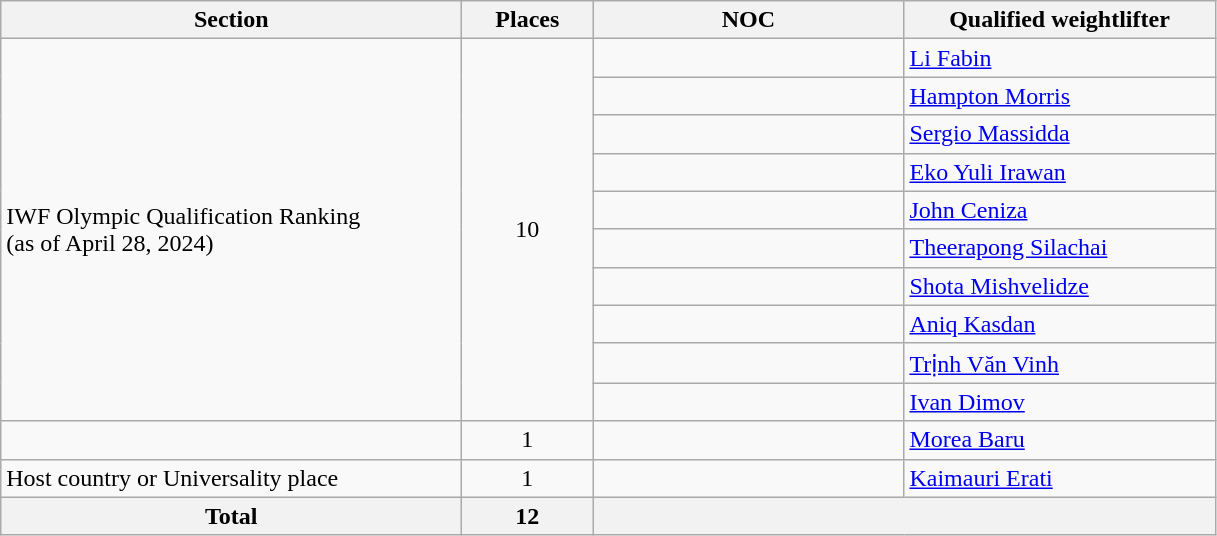<table class="wikitable">
<tr>
<th width=300>Section</th>
<th width=80>Places</th>
<th width=200>NOC</th>
<th width=200>Qualified weightlifter</th>
</tr>
<tr>
<td rowspan=10>IWF Olympic Qualification Ranking<br>(as of April 28, 2024)</td>
<td rowspan=10 align=center>10</td>
<td></td>
<td><a href='#'>Li Fabin</a></td>
</tr>
<tr>
<td></td>
<td><a href='#'>Hampton Morris</a></td>
</tr>
<tr>
<td></td>
<td><a href='#'>Sergio Massidda</a></td>
</tr>
<tr>
<td></td>
<td><a href='#'>Eko Yuli Irawan</a></td>
</tr>
<tr>
<td></td>
<td><a href='#'>John Ceniza</a></td>
</tr>
<tr>
<td></td>
<td><a href='#'>Theerapong Silachai</a></td>
</tr>
<tr>
<td></td>
<td><a href='#'>Shota Mishvelidze</a></td>
</tr>
<tr>
<td></td>
<td><a href='#'>Aniq Kasdan</a></td>
</tr>
<tr>
<td></td>
<td><a href='#'>Trịnh Văn Vinh</a></td>
</tr>
<tr>
<td></td>
<td><a href='#'>Ivan Dimov</a></td>
</tr>
<tr>
<td></td>
<td align=center>1</td>
<td></td>
<td><a href='#'>Morea Baru</a></td>
</tr>
<tr>
<td>Host country or Universality place</td>
<td align=center>1</td>
<td></td>
<td><a href='#'>Kaimauri Erati</a></td>
</tr>
<tr>
<th>Total</th>
<th>12</th>
<th colspan=2></th>
</tr>
</table>
